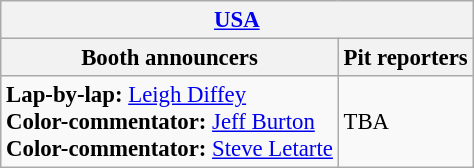<table class="wikitable" style="font-size: 95%">
<tr>
<th colspan="2"><a href='#'>USA</a></th>
</tr>
<tr>
<th>Booth announcers</th>
<th>Pit reporters</th>
</tr>
<tr>
<td><strong>Lap-by-lap:</strong> <a href='#'>Leigh Diffey</a><br><strong>Color-commentator:</strong> <a href='#'>Jeff Burton</a><br><strong>Color-commentator:</strong> <a href='#'>Steve Letarte</a></td>
<td>TBA</td>
</tr>
</table>
